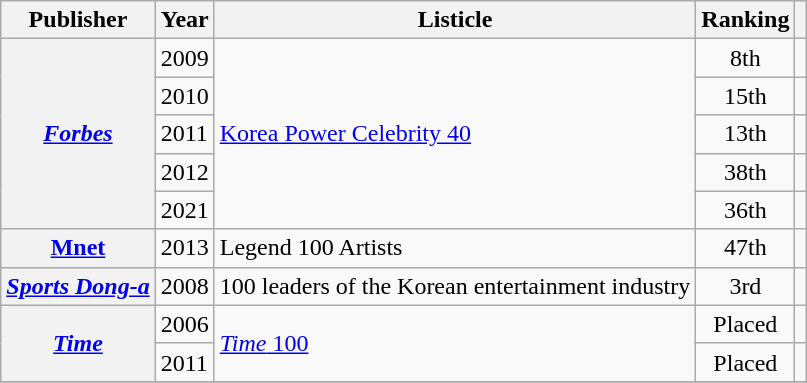<table class="wikitable plainrowheaders sortable" style="margin-right: 0;">
<tr>
<th scope="col">Publisher</th>
<th scope="col">Year</th>
<th scope="col">Listicle</th>
<th scope="col">Ranking</th>
<th scope="col" class="unsortable"></th>
</tr>
<tr>
<th scope="row" rowspan="5"><em><a href='#'>Forbes</a></em></th>
<td>2009</td>
<td rowspan="5"><a href='#'>Korea Power Celebrity 40</a></td>
<td style="text-align:center;">8th</td>
<td style="text-align:center;"></td>
</tr>
<tr>
<td>2010</td>
<td style="text-align:center;">15th</td>
<td style="text-align:center;"></td>
</tr>
<tr>
<td>2011</td>
<td style="text-align:center;">13th</td>
<td style="text-align:center;"></td>
</tr>
<tr>
<td>2012</td>
<td style="text-align:center;">38th</td>
<td style="text-align:center;"></td>
</tr>
<tr>
<td>2021</td>
<td style="text-align:center;">36th</td>
<td style="text-align:center;"></td>
</tr>
<tr>
<th scope="row"><a href='#'>Mnet</a></th>
<td>2013</td>
<td>Legend 100 Artists</td>
<td style="text-align:center;">47th</td>
<td style="text-align:center;"></td>
</tr>
<tr>
<th scope="row"><em><a href='#'>Sports Dong-a</a></em></th>
<td>2008</td>
<td>100 leaders of the Korean entertainment industry</td>
<td style="text-align:center;">3rd</td>
<td style="text-align:center;"></td>
</tr>
<tr>
<th scope="row" rowspan="2"><em><a href='#'>Time</a></em></th>
<td>2006</td>
<td rowspan="2"><a href='#'><em>Time</em> 100</a></td>
<td style="text-align:center;">Placed</td>
<td style="text-align:center;"></td>
</tr>
<tr>
<td>2011</td>
<td style="text-align:center;">Placed</td>
<td style="text-align:center;"></td>
</tr>
<tr>
</tr>
</table>
